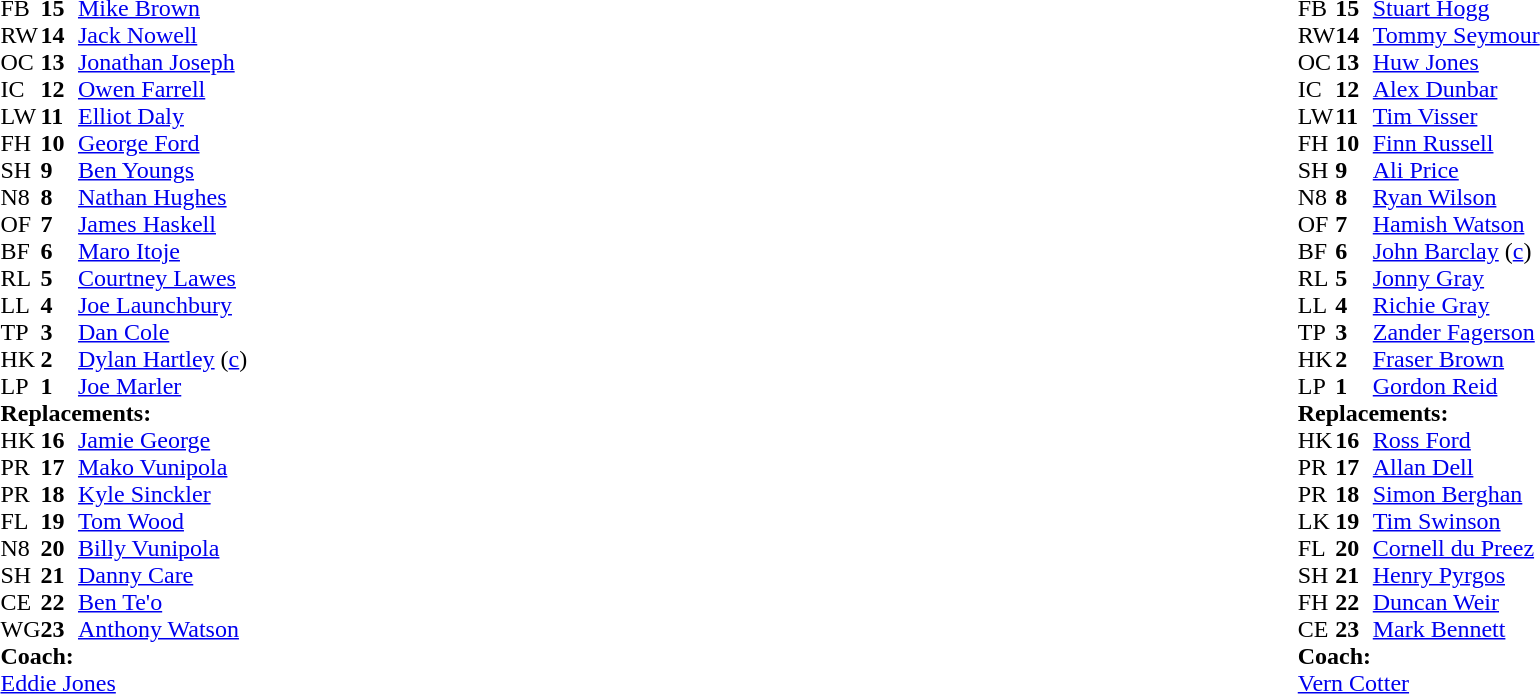<table style="width:100%">
<tr>
<td style="vertical-align:top; width:50%"><br><table cellspacing="0" cellpadding="0">
<tr>
<th width="25"></th>
<th width="25"></th>
</tr>
<tr>
<td>FB</td>
<td><strong>15</strong></td>
<td><a href='#'>Mike Brown</a></td>
</tr>
<tr>
<td>RW</td>
<td><strong>14</strong></td>
<td><a href='#'>Jack Nowell</a></td>
</tr>
<tr>
<td>OC</td>
<td><strong>13</strong></td>
<td><a href='#'>Jonathan Joseph</a></td>
<td></td>
<td></td>
</tr>
<tr>
<td>IC</td>
<td><strong>12</strong></td>
<td><a href='#'>Owen Farrell</a></td>
</tr>
<tr>
<td>LW</td>
<td><strong>11</strong></td>
<td><a href='#'>Elliot Daly</a></td>
<td></td>
<td></td>
<td></td>
<td></td>
</tr>
<tr>
<td>FH</td>
<td><strong>10</strong></td>
<td><a href='#'>George Ford</a></td>
</tr>
<tr>
<td>SH</td>
<td><strong>9</strong></td>
<td><a href='#'>Ben Youngs</a></td>
<td></td>
<td></td>
</tr>
<tr>
<td>N8</td>
<td><strong>8</strong></td>
<td><a href='#'>Nathan Hughes</a></td>
<td></td>
<td></td>
</tr>
<tr>
<td>OF</td>
<td><strong>7</strong></td>
<td><a href='#'>James Haskell</a></td>
</tr>
<tr>
<td>BF</td>
<td><strong>6</strong></td>
<td><a href='#'>Maro Itoje</a></td>
</tr>
<tr>
<td>RL</td>
<td><strong>5</strong></td>
<td><a href='#'>Courtney Lawes</a></td>
<td></td>
<td></td>
</tr>
<tr>
<td>LL</td>
<td><strong>4</strong></td>
<td><a href='#'>Joe Launchbury</a></td>
</tr>
<tr>
<td>TP</td>
<td><strong>3</strong></td>
<td><a href='#'>Dan Cole</a></td>
<td></td>
<td></td>
</tr>
<tr>
<td>HK</td>
<td><strong>2</strong></td>
<td><a href='#'>Dylan Hartley</a> (<a href='#'>c</a>)</td>
<td></td>
<td></td>
<td></td>
<td></td>
</tr>
<tr>
<td>LP</td>
<td><strong>1</strong></td>
<td><a href='#'>Joe Marler</a></td>
<td></td>
<td></td>
</tr>
<tr>
<td colspan=3><strong>Replacements:</strong></td>
</tr>
<tr>
<td>HK</td>
<td><strong>16</strong></td>
<td><a href='#'>Jamie George</a></td>
<td></td>
<td></td>
<td></td>
<td></td>
</tr>
<tr>
<td>PR</td>
<td><strong>17</strong></td>
<td><a href='#'>Mako Vunipola</a></td>
<td></td>
<td></td>
</tr>
<tr>
<td>PR</td>
<td><strong>18</strong></td>
<td><a href='#'>Kyle Sinckler</a></td>
<td></td>
<td></td>
</tr>
<tr>
<td>FL</td>
<td><strong>19</strong></td>
<td><a href='#'>Tom Wood</a></td>
<td></td>
<td></td>
</tr>
<tr>
<td>N8</td>
<td><strong>20</strong></td>
<td><a href='#'>Billy Vunipola</a></td>
<td></td>
<td></td>
</tr>
<tr>
<td>SH</td>
<td><strong>21</strong></td>
<td><a href='#'>Danny Care</a></td>
<td></td>
<td></td>
</tr>
<tr>
<td>CE</td>
<td><strong>22</strong></td>
<td><a href='#'>Ben Te'o</a></td>
<td></td>
<td></td>
</tr>
<tr>
<td>WG</td>
<td><strong>23</strong></td>
<td><a href='#'>Anthony Watson</a></td>
<td></td>
<td></td>
<td></td>
<td></td>
</tr>
<tr>
<td colspan=3><strong>Coach:</strong></td>
</tr>
<tr>
<td colspan="4"> <a href='#'>Eddie Jones</a></td>
</tr>
</table>
</td>
<td style="vertical-align:top"></td>
<td style="vertical-align:top; width:50%"><br><table cellspacing="0" cellpadding="0" style="margin:auto">
<tr>
<th width="25"></th>
<th width="25"></th>
</tr>
<tr>
<td>FB</td>
<td><strong>15</strong></td>
<td><a href='#'>Stuart Hogg</a></td>
<td></td>
<td></td>
</tr>
<tr>
<td>RW</td>
<td><strong>14</strong></td>
<td><a href='#'>Tommy Seymour</a></td>
<td></td>
<td></td>
</tr>
<tr>
<td>OC</td>
<td><strong>13</strong></td>
<td><a href='#'>Huw Jones</a></td>
</tr>
<tr>
<td>IC</td>
<td><strong>12</strong></td>
<td><a href='#'>Alex Dunbar</a></td>
</tr>
<tr>
<td>LW</td>
<td><strong>11</strong></td>
<td><a href='#'>Tim Visser</a></td>
</tr>
<tr>
<td>FH</td>
<td><strong>10</strong></td>
<td><a href='#'>Finn Russell</a></td>
</tr>
<tr>
<td>SH</td>
<td><strong>9</strong></td>
<td><a href='#'>Ali Price</a></td>
</tr>
<tr>
<td>N8</td>
<td><strong>8</strong></td>
<td><a href='#'>Ryan Wilson</a></td>
<td></td>
<td></td>
</tr>
<tr>
<td>OF</td>
<td><strong>7</strong></td>
<td><a href='#'>Hamish Watson</a></td>
</tr>
<tr>
<td>BF</td>
<td><strong>6</strong></td>
<td><a href='#'>John Barclay</a> (<a href='#'>c</a>)</td>
</tr>
<tr>
<td>RL</td>
<td><strong>5</strong></td>
<td><a href='#'>Jonny Gray</a></td>
<td></td>
<td></td>
</tr>
<tr>
<td>LL</td>
<td><strong>4</strong></td>
<td><a href='#'>Richie Gray</a></td>
</tr>
<tr>
<td>TP</td>
<td><strong>3</strong></td>
<td><a href='#'>Zander Fagerson</a></td>
<td></td>
<td></td>
</tr>
<tr>
<td>HK</td>
<td><strong>2</strong></td>
<td><a href='#'>Fraser Brown</a></td>
<td></td>
<td></td>
</tr>
<tr>
<td>LP</td>
<td><strong>1</strong></td>
<td><a href='#'>Gordon Reid</a></td>
<td></td>
<td></td>
</tr>
<tr>
<td colspan=3><strong>Replacements:</strong></td>
</tr>
<tr>
<td>HK</td>
<td><strong>16</strong></td>
<td><a href='#'>Ross Ford</a></td>
<td></td>
<td></td>
</tr>
<tr>
<td>PR</td>
<td><strong>17</strong></td>
<td><a href='#'>Allan Dell</a></td>
<td></td>
<td></td>
</tr>
<tr>
<td>PR</td>
<td><strong>18</strong></td>
<td><a href='#'>Simon Berghan</a></td>
<td></td>
<td></td>
</tr>
<tr>
<td>LK</td>
<td><strong>19</strong></td>
<td><a href='#'>Tim Swinson</a></td>
<td></td>
<td></td>
</tr>
<tr>
<td>FL</td>
<td><strong>20</strong></td>
<td><a href='#'>Cornell du Preez</a></td>
<td></td>
<td></td>
</tr>
<tr>
<td>SH</td>
<td><strong>21</strong></td>
<td><a href='#'>Henry Pyrgos</a></td>
<td></td>
<td></td>
<td></td>
</tr>
<tr>
<td>FH</td>
<td><strong>22</strong></td>
<td><a href='#'>Duncan Weir</a></td>
<td></td>
<td></td>
</tr>
<tr>
<td>CE</td>
<td><strong>23</strong></td>
<td><a href='#'>Mark Bennett</a></td>
<td></td>
<td></td>
<td></td>
</tr>
<tr>
<td colspan=3><strong>Coach:</strong></td>
</tr>
<tr>
<td colspan="4"> <a href='#'>Vern Cotter</a></td>
</tr>
</table>
</td>
</tr>
</table>
